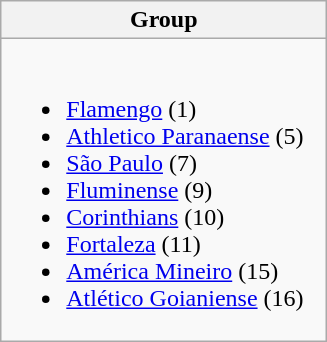<table class="wikitable">
<tr>
<th width="210">Group</th>
</tr>
<tr>
<td><br><ul><li> <a href='#'>Flamengo</a> (1)</li><li> <a href='#'>Athletico Paranaense</a> (5)</li><li> <a href='#'>São Paulo</a> (7)</li><li> <a href='#'>Fluminense</a> (9)</li><li> <a href='#'>Corinthians</a> (10)</li><li> <a href='#'>Fortaleza</a> (11)</li><li> <a href='#'>América Mineiro</a> (15)</li><li> <a href='#'>Atlético Goianiense</a> (16)</li></ul></td>
</tr>
</table>
